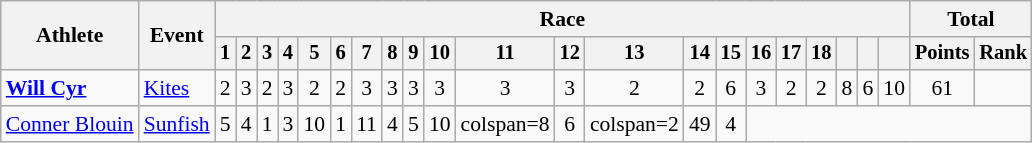<table class=wikitable style=font-size:90%;text-align:center>
<tr>
<th rowspan=2>Athlete</th>
<th rowspan=2>Event</th>
<th colspan=21>Race</th>
<th colspan=2>Total</th>
</tr>
<tr style=font-size:95%>
<th>1</th>
<th>2</th>
<th>3</th>
<th>4</th>
<th>5</th>
<th>6</th>
<th>7</th>
<th>8</th>
<th>9</th>
<th>10</th>
<th>11</th>
<th>12</th>
<th>13</th>
<th>14</th>
<th>15</th>
<th>16</th>
<th>17</th>
<th>18</th>
<th></th>
<th></th>
<th></th>
<th>Points</th>
<th>Rank</th>
</tr>
<tr>
<td align=left><strong><a href='#'>Will Cyr</a></strong></td>
<td align=left><a href='#'>Kites</a></td>
<td>2</td>
<td>3</td>
<td>2</td>
<td>3<br></td>
<td>2</td>
<td>2</td>
<td>3</td>
<td>3</td>
<td>3</td>
<td>3</td>
<td>3</td>
<td>3</td>
<td>2</td>
<td>2</td>
<td>6</td>
<td>3</td>
<td>2</td>
<td>2</td>
<td>8<br></td>
<td>6</td>
<td>10</td>
<td>61</td>
<td></td>
</tr>
<tr>
<td align=left><a href='#'>Conner Blouin</a></td>
<td align=left><a href='#'>Sunfish</a></td>
<td>5</td>
<td>4</td>
<td>1</td>
<td>3</td>
<td>10</td>
<td>1</td>
<td>11</td>
<td>4</td>
<td>5</td>
<td>10</td>
<td>colspan=8 </td>
<td>6</td>
<td>colspan=2 </td>
<td>49</td>
<td>4</td>
</tr>
</table>
